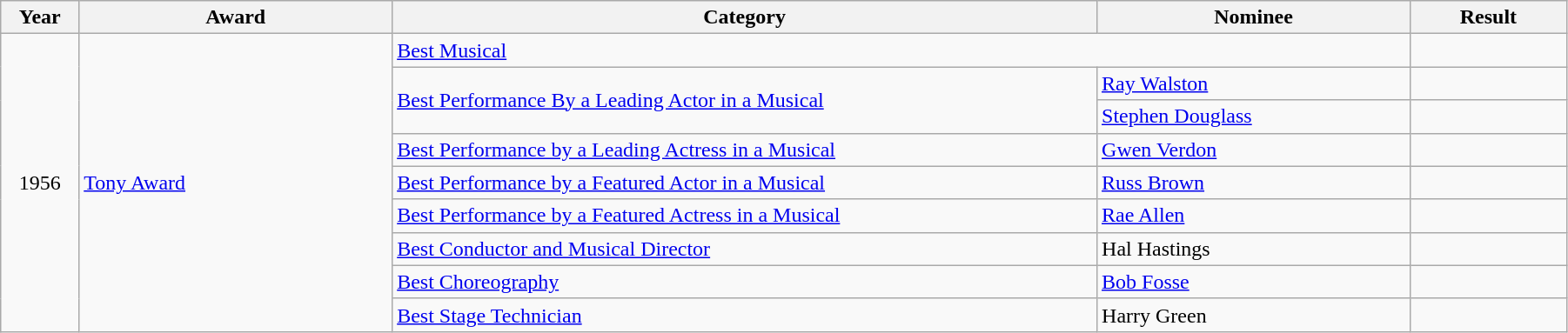<table class="wikitable" width="95%">
<tr>
<th width="5%">Year</th>
<th width="20%">Award</th>
<th width="45%">Category</th>
<th width="20%">Nominee</th>
<th width="10%">Result</th>
</tr>
<tr>
<td rowspan="9" align="center">1956</td>
<td rowspan="9"><a href='#'>Tony Award</a></td>
<td colspan="2"><a href='#'>Best Musical</a></td>
<td></td>
</tr>
<tr>
<td rowspan="2"><a href='#'>Best Performance By a Leading Actor in a Musical</a></td>
<td><a href='#'>Ray Walston</a></td>
<td></td>
</tr>
<tr>
<td><a href='#'>Stephen Douglass</a></td>
<td></td>
</tr>
<tr>
<td><a href='#'>Best Performance by a Leading Actress in a Musical</a></td>
<td><a href='#'>Gwen Verdon</a></td>
<td></td>
</tr>
<tr>
<td><a href='#'>Best Performance by a Featured Actor in a Musical</a></td>
<td><a href='#'>Russ Brown</a></td>
<td></td>
</tr>
<tr>
<td><a href='#'>Best Performance by a Featured Actress in a Musical</a></td>
<td><a href='#'>Rae Allen</a></td>
<td></td>
</tr>
<tr>
<td><a href='#'>Best Conductor and Musical Director</a></td>
<td>Hal Hastings</td>
<td></td>
</tr>
<tr>
<td><a href='#'>Best Choreography</a></td>
<td><a href='#'>Bob Fosse</a></td>
<td></td>
</tr>
<tr>
<td><a href='#'>Best Stage Technician</a></td>
<td>Harry Green</td>
<td></td>
</tr>
</table>
